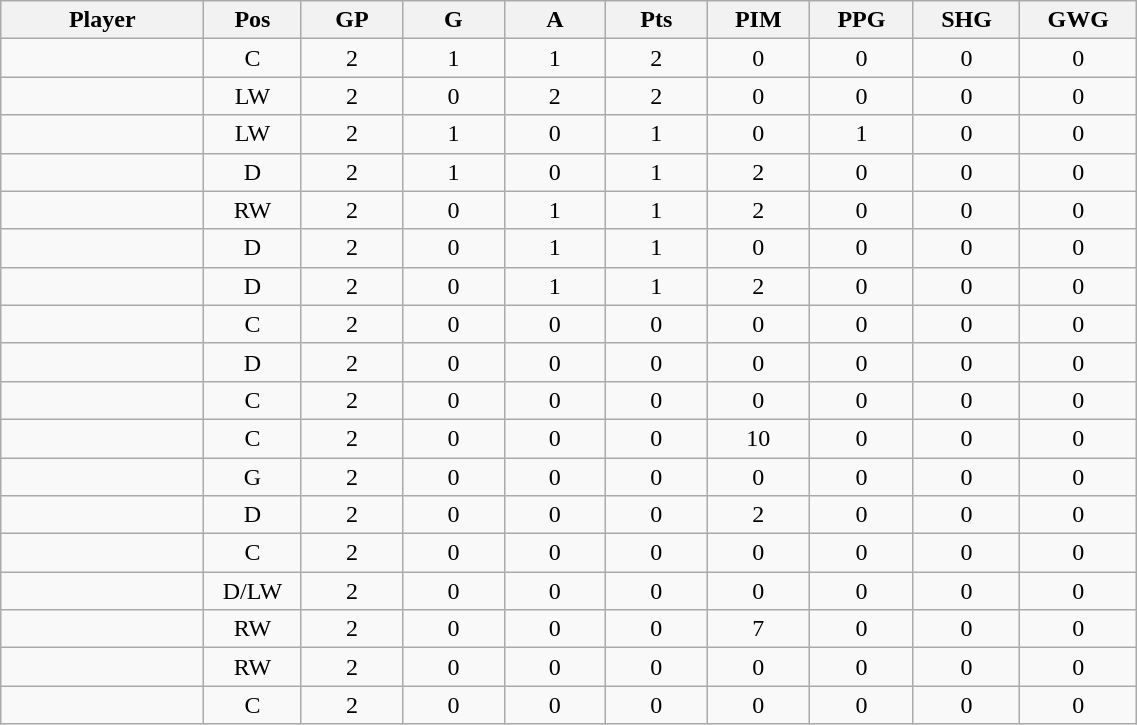<table class="wikitable sortable" width="60%">
<tr ALIGN="center">
<th bgcolor="#DDDDFF" width="10%">Player</th>
<th bgcolor="#DDDDFF" width="3%" title="Position">Pos</th>
<th bgcolor="#DDDDFF" width="5%" title="Games played">GP</th>
<th bgcolor="#DDDDFF" width="5%" title="Goals">G</th>
<th bgcolor="#DDDDFF" width="5%" title="Assists">A</th>
<th bgcolor="#DDDDFF" width="5%" title="Points">Pts</th>
<th bgcolor="#DDDDFF" width="5%" title="Penalties in Minutes">PIM</th>
<th bgcolor="#DDDDFF" width="5%" title="Power Play Goals">PPG</th>
<th bgcolor="#DDDDFF" width="5%" title="Short-handed Goals">SHG</th>
<th bgcolor="#DDDDFF" width="5%" title="Game-winning Goals">GWG</th>
</tr>
<tr align="center">
<td align="right"></td>
<td>C</td>
<td>2</td>
<td>1</td>
<td>1</td>
<td>2</td>
<td>0</td>
<td>0</td>
<td>0</td>
<td>0</td>
</tr>
<tr align="center">
<td align="right"></td>
<td>LW</td>
<td>2</td>
<td>0</td>
<td>2</td>
<td>2</td>
<td>0</td>
<td>0</td>
<td>0</td>
<td>0</td>
</tr>
<tr align="center">
<td align="right"></td>
<td>LW</td>
<td>2</td>
<td>1</td>
<td>0</td>
<td>1</td>
<td>0</td>
<td>1</td>
<td>0</td>
<td>0</td>
</tr>
<tr align="center">
<td align="right"></td>
<td>D</td>
<td>2</td>
<td>1</td>
<td>0</td>
<td>1</td>
<td>2</td>
<td>0</td>
<td>0</td>
<td>0</td>
</tr>
<tr align="center">
<td align="right"></td>
<td>RW</td>
<td>2</td>
<td>0</td>
<td>1</td>
<td>1</td>
<td>2</td>
<td>0</td>
<td>0</td>
<td>0</td>
</tr>
<tr align="center">
<td align="right"></td>
<td>D</td>
<td>2</td>
<td>0</td>
<td>1</td>
<td>1</td>
<td>0</td>
<td>0</td>
<td>0</td>
<td>0</td>
</tr>
<tr align="center">
<td align="right"></td>
<td>D</td>
<td>2</td>
<td>0</td>
<td>1</td>
<td>1</td>
<td>2</td>
<td>0</td>
<td>0</td>
<td>0</td>
</tr>
<tr align="center">
<td align="right"></td>
<td>C</td>
<td>2</td>
<td>0</td>
<td>0</td>
<td>0</td>
<td>0</td>
<td>0</td>
<td>0</td>
<td>0</td>
</tr>
<tr align="center">
<td align="right"></td>
<td>D</td>
<td>2</td>
<td>0</td>
<td>0</td>
<td>0</td>
<td>0</td>
<td>0</td>
<td>0</td>
<td>0</td>
</tr>
<tr align="center">
<td align="right"></td>
<td>C</td>
<td>2</td>
<td>0</td>
<td>0</td>
<td>0</td>
<td>0</td>
<td>0</td>
<td>0</td>
<td>0</td>
</tr>
<tr align="center">
<td align="right"></td>
<td>C</td>
<td>2</td>
<td>0</td>
<td>0</td>
<td>0</td>
<td>10</td>
<td>0</td>
<td>0</td>
<td>0</td>
</tr>
<tr align="center">
<td align="right"></td>
<td>G</td>
<td>2</td>
<td>0</td>
<td>0</td>
<td>0</td>
<td>0</td>
<td>0</td>
<td>0</td>
<td>0</td>
</tr>
<tr align="center">
<td align="right"></td>
<td>D</td>
<td>2</td>
<td>0</td>
<td>0</td>
<td>0</td>
<td>2</td>
<td>0</td>
<td>0</td>
<td>0</td>
</tr>
<tr align="center">
<td align="right"></td>
<td>C</td>
<td>2</td>
<td>0</td>
<td>0</td>
<td>0</td>
<td>0</td>
<td>0</td>
<td>0</td>
<td>0</td>
</tr>
<tr align="center">
<td align="right"></td>
<td>D/LW</td>
<td>2</td>
<td>0</td>
<td>0</td>
<td>0</td>
<td>0</td>
<td>0</td>
<td>0</td>
<td>0</td>
</tr>
<tr align="center">
<td align="right"></td>
<td>RW</td>
<td>2</td>
<td>0</td>
<td>0</td>
<td>0</td>
<td>7</td>
<td>0</td>
<td>0</td>
<td>0</td>
</tr>
<tr align="center">
<td align="right"></td>
<td>RW</td>
<td>2</td>
<td>0</td>
<td>0</td>
<td>0</td>
<td>0</td>
<td>0</td>
<td>0</td>
<td>0</td>
</tr>
<tr align="center">
<td align="right"></td>
<td>C</td>
<td>2</td>
<td>0</td>
<td>0</td>
<td>0</td>
<td>0</td>
<td>0</td>
<td>0</td>
<td>0</td>
</tr>
</table>
